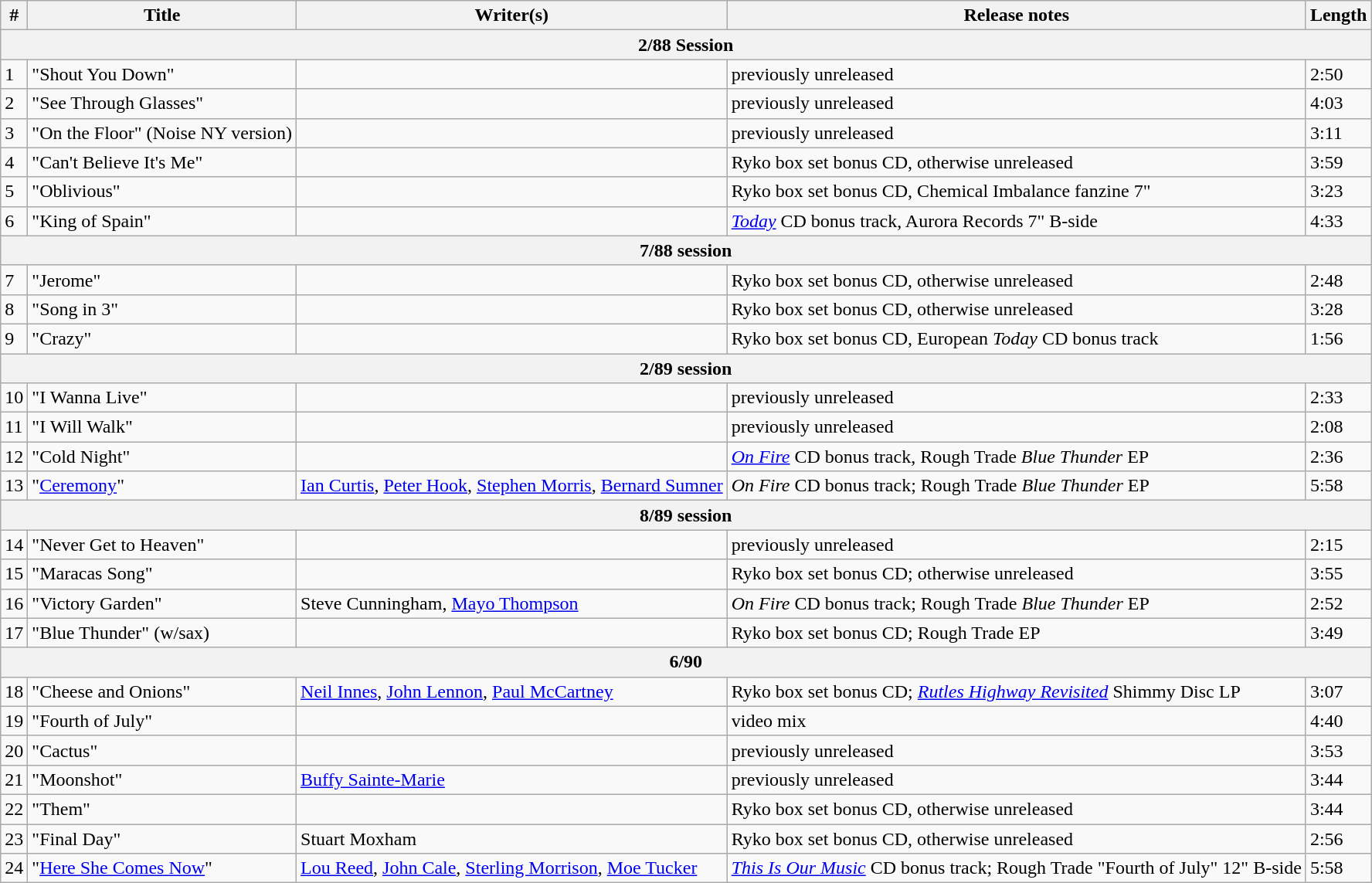<table class="wikitable">
<tr>
<th scope="col">#</th>
<th scope="col">Title</th>
<th scope="col">Writer(s)</th>
<th scope="col">Release notes</th>
<th scope="col">Length</th>
</tr>
<tr>
<th colspan="5">2/88 Session</th>
</tr>
<tr>
<td>1</td>
<td>"Shout You Down"</td>
<td></td>
<td>previously unreleased</td>
<td>2:50</td>
</tr>
<tr>
<td>2</td>
<td>"See Through Glasses"</td>
<td></td>
<td>previously unreleased</td>
<td>4:03</td>
</tr>
<tr>
<td>3</td>
<td>"On the Floor" (Noise NY version)</td>
<td></td>
<td>previously unreleased</td>
<td>3:11</td>
</tr>
<tr>
<td>4</td>
<td>"Can't Believe It's Me"</td>
<td></td>
<td>Ryko box set bonus CD, otherwise unreleased</td>
<td>3:59</td>
</tr>
<tr>
<td>5</td>
<td>"Oblivious"</td>
<td></td>
<td>Ryko box set bonus CD, Chemical Imbalance fanzine 7"</td>
<td>3:23</td>
</tr>
<tr>
<td>6</td>
<td>"King of Spain"</td>
<td></td>
<td><em><a href='#'>Today</a></em> CD bonus track, Aurora Records 7" B-side</td>
<td>4:33</td>
</tr>
<tr>
<th colspan="5">7/88 session</th>
</tr>
<tr>
<td>7</td>
<td>"Jerome"</td>
<td></td>
<td>Ryko box set bonus CD, otherwise unreleased</td>
<td>2:48</td>
</tr>
<tr>
<td>8</td>
<td>"Song in 3"</td>
<td></td>
<td>Ryko box set bonus CD, otherwise unreleased</td>
<td>3:28</td>
</tr>
<tr>
<td>9</td>
<td>"Crazy"</td>
<td></td>
<td>Ryko box set bonus CD, European <em>Today</em> CD bonus track</td>
<td>1:56</td>
</tr>
<tr>
<th colspan="5">2/89 session</th>
</tr>
<tr>
<td>10</td>
<td>"I Wanna Live"</td>
<td></td>
<td>previously unreleased</td>
<td>2:33</td>
</tr>
<tr>
<td>11</td>
<td>"I Will Walk"</td>
<td></td>
<td>previously unreleased</td>
<td>2:08</td>
</tr>
<tr>
<td>12</td>
<td>"Cold Night"</td>
<td></td>
<td><em><a href='#'>On Fire</a></em> CD bonus track, Rough Trade <em>Blue Thunder</em> EP</td>
<td>2:36</td>
</tr>
<tr>
<td>13</td>
<td>"<a href='#'>Ceremony</a>"</td>
<td><a href='#'>Ian Curtis</a>, <a href='#'>Peter Hook</a>, <a href='#'>Stephen Morris</a>, <a href='#'>Bernard Sumner</a></td>
<td><em>On Fire</em> CD bonus track; Rough Trade <em>Blue Thunder</em> EP</td>
<td>5:58</td>
</tr>
<tr>
<th colspan="5">8/89 session</th>
</tr>
<tr>
<td>14</td>
<td>"Never Get to Heaven"</td>
<td></td>
<td>previously unreleased</td>
<td>2:15</td>
</tr>
<tr>
<td>15</td>
<td>"Maracas Song"</td>
<td></td>
<td>Ryko box set bonus CD; otherwise unreleased</td>
<td>3:55</td>
</tr>
<tr>
<td>16</td>
<td>"Victory Garden"</td>
<td>Steve Cunningham, <a href='#'>Mayo Thompson</a></td>
<td><em>On Fire</em> CD bonus track; Rough Trade <em>Blue Thunder</em> EP</td>
<td>2:52</td>
</tr>
<tr>
<td>17</td>
<td>"Blue Thunder" (w/sax)</td>
<td></td>
<td>Ryko box set bonus CD; Rough Trade EP</td>
<td>3:49</td>
</tr>
<tr>
<th colspan="5">6/90</th>
</tr>
<tr>
<td>18</td>
<td>"Cheese and Onions"</td>
<td><a href='#'>Neil Innes</a>, <a href='#'>John Lennon</a>, <a href='#'>Paul McCartney</a></td>
<td>Ryko box set bonus CD; <em><a href='#'>Rutles Highway Revisited</a></em> Shimmy Disc LP</td>
<td>3:07</td>
</tr>
<tr>
<td>19</td>
<td>"Fourth of July"</td>
<td></td>
<td>video mix</td>
<td>4:40</td>
</tr>
<tr>
<td>20</td>
<td>"Cactus"</td>
<td></td>
<td>previously unreleased</td>
<td>3:53</td>
</tr>
<tr>
<td>21</td>
<td>"Moonshot"</td>
<td><a href='#'>Buffy Sainte-Marie</a></td>
<td>previously unreleased</td>
<td>3:44</td>
</tr>
<tr>
<td>22</td>
<td>"Them"</td>
<td></td>
<td>Ryko box set bonus CD, otherwise unreleased</td>
<td>3:44</td>
</tr>
<tr>
<td>23</td>
<td>"Final Day"</td>
<td>Stuart Moxham</td>
<td>Ryko box set bonus CD, otherwise unreleased</td>
<td>2:56</td>
</tr>
<tr>
<td>24</td>
<td>"<a href='#'>Here She Comes Now</a>"</td>
<td><a href='#'>Lou Reed</a>, <a href='#'>John Cale</a>, <a href='#'>Sterling Morrison</a>, <a href='#'>Moe Tucker</a></td>
<td><em><a href='#'>This Is Our Music</a></em> CD bonus track; Rough Trade "Fourth of July" 12" B-side</td>
<td>5:58</td>
</tr>
</table>
